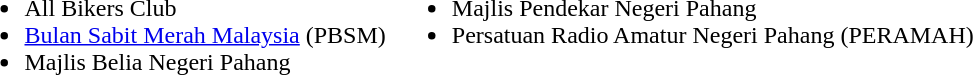<table>
<tr valign="top">
<td><br><ul><li>All Bikers Club</li><li><a href='#'>Bulan Sabit Merah Malaysia</a> (PBSM)</li><li>Majlis Belia Negeri Pahang</li></ul></td>
<td><br><ul><li>Majlis Pendekar Negeri Pahang</li><li>Persatuan Radio Amatur Negeri Pahang (PERAMAH)</li></ul></td>
</tr>
</table>
